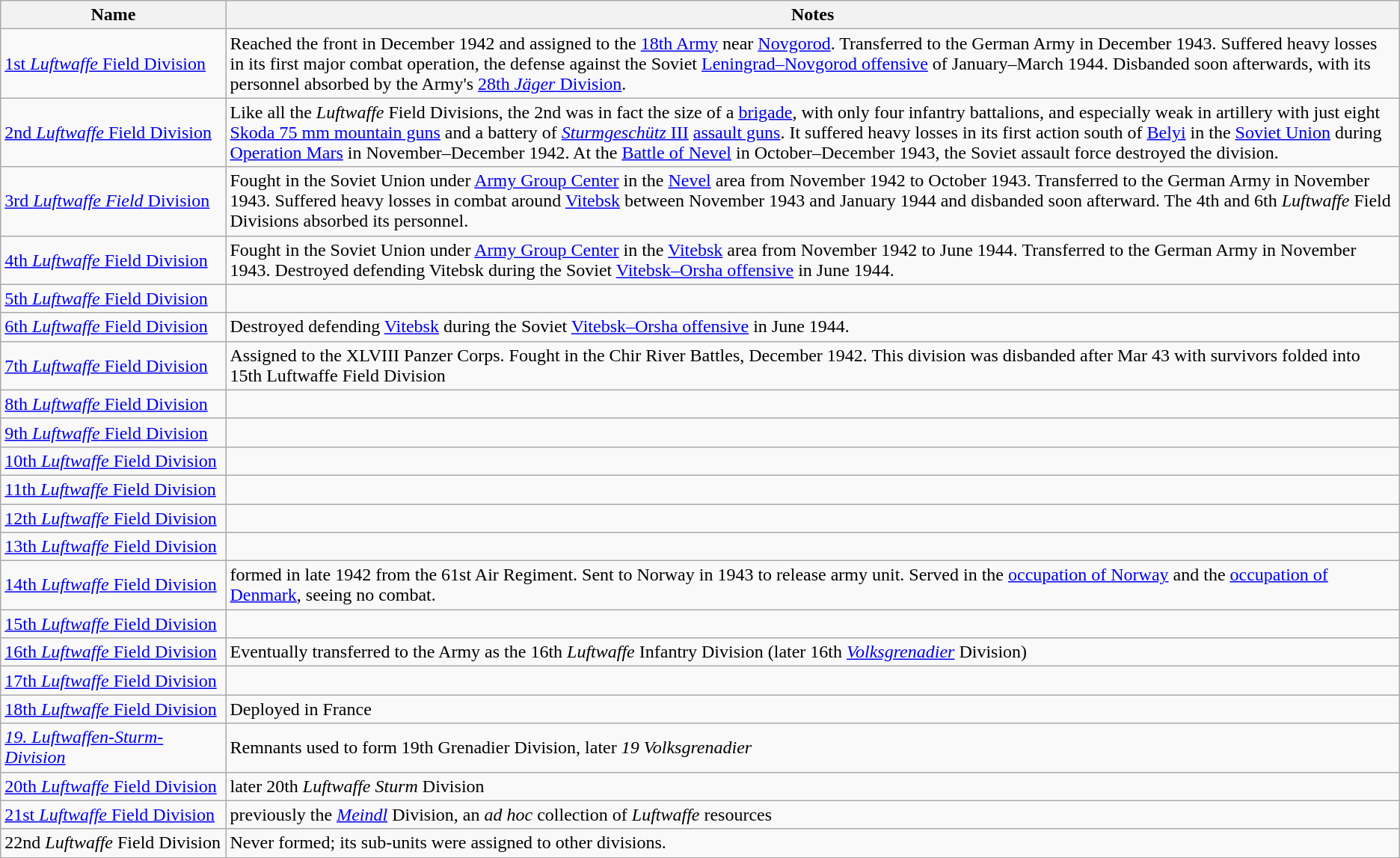<table class="wikitable">
<tr>
<th>Name</th>
<th>Notes</th>
</tr>
<tr>
<td><a href='#'>1st <em>Luftwaffe</em> Field Division</a></td>
<td>Reached the front in December 1942 and assigned to the <a href='#'>18th Army</a> near <a href='#'>Novgorod</a>. Transferred to the German Army in December 1943. Suffered heavy losses in its first major combat operation, the defense against the Soviet <a href='#'>Leningrad–Novgorod offensive</a> of January–March 1944. Disbanded soon afterwards, with its personnel absorbed by the Army's <a href='#'>28th <em>Jäger</em> Division</a>.</td>
</tr>
<tr>
<td><a href='#'>2nd <em>Luftwaffe</em> Field Division</a></td>
<td>Like all the <em>Luftwaffe</em> Field Divisions, the 2nd was in fact the size of a <a href='#'>brigade</a>, with only four infantry battalions, and especially weak in artillery with just eight <a href='#'>Skoda 75 mm mountain guns</a> and a battery of <a href='#'><em>Sturmgeschütz</em> III</a> <a href='#'>assault guns</a>. It suffered heavy losses in its first action south of <a href='#'>Belyi</a> in the <a href='#'>Soviet Union</a> during <a href='#'>Operation Mars</a> in November–December 1942. At the <a href='#'>Battle of Nevel</a> in October–December 1943, the Soviet assault force destroyed the division.</td>
</tr>
<tr>
<td><a href='#'>3rd <em>Luftwaffe Field</em> Division</a></td>
<td>Fought in the Soviet Union under <a href='#'>Army Group Center</a> in the <a href='#'>Nevel</a> area from November 1942 to October 1943. Transferred to the German Army in November 1943. Suffered heavy losses in combat around <a href='#'>Vitebsk</a> between November 1943 and January 1944 and disbanded soon afterward. The 4th and 6th <em>Luftwaffe</em> Field Divisions absorbed its personnel.</td>
</tr>
<tr>
<td><a href='#'>4th <em>Luftwaffe</em> Field Division</a></td>
<td>Fought in the Soviet Union under <a href='#'>Army Group Center</a> in the <a href='#'>Vitebsk</a> area from November 1942 to June 1944. Transferred to the German Army in November 1943. Destroyed defending Vitebsk during the Soviet <a href='#'>Vitebsk–Orsha offensive</a> in June 1944.</td>
</tr>
<tr>
<td><a href='#'>5th <em>Luftwaffe</em> Field Division</a></td>
<td></td>
</tr>
<tr>
<td><a href='#'>6th <em>Luftwaffe</em> Field Division</a></td>
<td>Destroyed defending <a href='#'>Vitebsk</a> during the Soviet <a href='#'>Vitebsk–Orsha offensive</a> in June 1944.</td>
</tr>
<tr>
<td><a href='#'>7th <em>Luftwaffe</em> Field Division</a></td>
<td>Assigned to the XLVIII Panzer Corps. Fought in the Chir River Battles, December 1942. This division was disbanded after Mar 43 with survivors folded into 15th Luftwaffe Field Division</td>
</tr>
<tr>
<td><a href='#'>8th <em>Luftwaffe</em> Field Division</a></td>
<td></td>
</tr>
<tr>
<td><a href='#'>9th <em>Luftwaffe</em> Field Division</a></td>
<td></td>
</tr>
<tr>
<td><a href='#'>10th <em>Luftwaffe</em> Field Division</a></td>
<td></td>
</tr>
<tr>
<td><a href='#'>11th <em>Luftwaffe</em> Field Division</a></td>
<td></td>
</tr>
<tr>
<td><a href='#'>12th <em>Luftwaffe</em> Field Division</a></td>
<td></td>
</tr>
<tr>
<td><a href='#'>13th <em>Luftwaffe</em> Field Division</a></td>
<td></td>
</tr>
<tr>
<td><a href='#'>14th <em>Luftwaffe</em> Field Division</a></td>
<td>formed in late 1942 from the 61st Air Regiment. Sent to Norway in 1943 to release army unit. Served in the <a href='#'>occupation of Norway</a> and the <a href='#'>occupation of Denmark</a>, seeing no combat.</td>
</tr>
<tr>
<td><a href='#'>15th <em>Luftwaffe</em> Field Division</a></td>
<td></td>
</tr>
<tr>
<td><a href='#'>16th <em>Luftwaffe</em> Field Division</a></td>
<td>Eventually transferred to the Army as the 16th <em>Luftwaffe</em> Infantry Division (later 16th <em><a href='#'>Volksgrenadier</a></em> Division)</td>
</tr>
<tr>
<td><a href='#'>17th <em>Luftwaffe</em> Field Division</a></td>
<td></td>
</tr>
<tr>
<td><a href='#'>18th <em>Luftwaffe</em> Field Division</a></td>
<td>Deployed in France</td>
</tr>
<tr>
<td><a href='#'><em>19. Luftwaffen-Sturm-Division</em></a></td>
<td>Remnants used to form  19th Grenadier Division, later <em>19 Volksgrenadier</em></td>
</tr>
<tr>
<td><a href='#'>20th <em>Luftwaffe</em> Field Division</a></td>
<td>later 20th <em>Luftwaffe Sturm</em> Division</td>
</tr>
<tr>
<td><a href='#'>21st <em>Luftwaffe</em> Field Division</a></td>
<td>previously the <em><a href='#'>Meindl</a></em> Division, an <em>ad hoc</em> collection of <em>Luftwaffe</em> resources</td>
</tr>
<tr>
<td style="white-space: nowrap;">22nd <em>Luftwaffe</em> Field Division</td>
<td>Never formed; its sub-units were assigned to other divisions.</td>
</tr>
</table>
